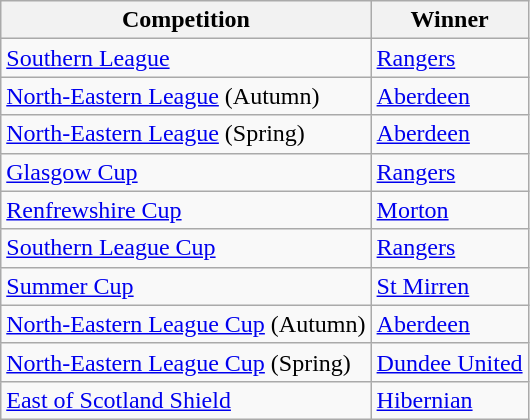<table class="wikitable">
<tr>
<th>Competition</th>
<th>Winner</th>
</tr>
<tr>
<td><a href='#'>Southern League</a></td>
<td><a href='#'>Rangers</a></td>
</tr>
<tr>
<td><a href='#'>North-Eastern League</a> (Autumn)</td>
<td><a href='#'>Aberdeen</a></td>
</tr>
<tr>
<td><a href='#'>North-Eastern League</a> (Spring)</td>
<td><a href='#'>Aberdeen</a></td>
</tr>
<tr>
<td><a href='#'>Glasgow Cup</a></td>
<td><a href='#'>Rangers</a></td>
</tr>
<tr>
<td><a href='#'>Renfrewshire Cup</a></td>
<td><a href='#'>Morton</a></td>
</tr>
<tr>
<td><a href='#'>Southern League Cup</a></td>
<td><a href='#'>Rangers</a></td>
</tr>
<tr>
<td><a href='#'>Summer Cup</a></td>
<td><a href='#'>St Mirren</a></td>
</tr>
<tr>
<td><a href='#'>North-Eastern League Cup</a> (Autumn)</td>
<td><a href='#'>Aberdeen</a></td>
</tr>
<tr>
<td><a href='#'>North-Eastern League Cup</a> (Spring)</td>
<td><a href='#'>Dundee United</a></td>
</tr>
<tr>
<td><a href='#'>East of Scotland Shield</a></td>
<td><a href='#'>Hibernian</a></td>
</tr>
</table>
